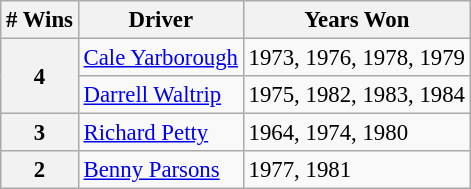<table class="wikitable" style="font-size: 95%;">
<tr>
<th># Wins</th>
<th>Driver</th>
<th>Years Won</th>
</tr>
<tr>
<th rowspan="2">4</th>
<td><a href='#'>Cale Yarborough</a></td>
<td>1973, 1976, 1978, 1979</td>
</tr>
<tr>
<td><a href='#'>Darrell Waltrip</a></td>
<td>1975, 1982, 1983, 1984</td>
</tr>
<tr>
<th>3</th>
<td><a href='#'>Richard Petty</a></td>
<td>1964, 1974, 1980</td>
</tr>
<tr>
<th>2</th>
<td><a href='#'>Benny Parsons</a></td>
<td>1977, 1981</td>
</tr>
</table>
